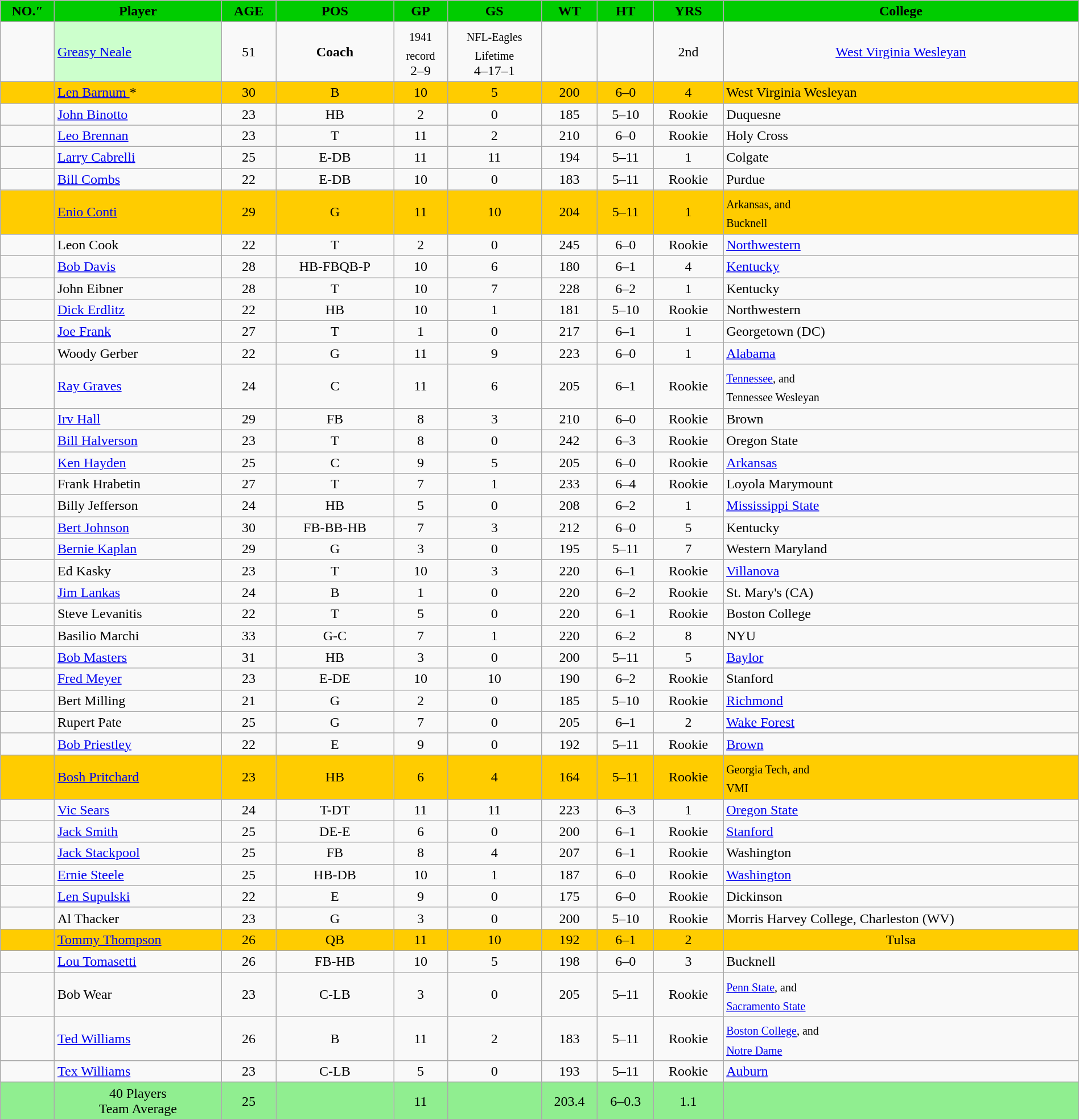<table class="wikitable sortable sortable" style="width:100%">
<tr>
<th style="background:#00cc00;" width=5%>NO.″</th>
<th !width=20% style="background:#00cc00;">Player</th>
<th !width=1% style="background:#00cc00;">AGE</th>
<th !width=6% style="background:#00cc00;">POS</th>
<th !width=2% style="background:#00cc00;">GP</th>
<th !width=1% style="background:#00cc00;">GS</th>
<th !width=2% style="background:#00cc00;">WT</th>
<th !width=2% style="background:#00cc00;">HT</th>
<th !width=4% style="background:#00cc00;">YRS</th>
<th !width=20% style="background:#00cc00;">College</th>
</tr>
<tr>
</tr>
<tr align=center>
<td></td>
<td - align=left bgcolor="#CCFFCC"><a href='#'>Greasy Neale</a></td>
<td>51</td>
<td><strong>Coach</strong></td>
<td><sub>1941<br>record</sub><br>2–9</td>
<td><sub>NFL-Eagles<br> Lifetime</sub><br>4–17–1</td>
<td></td>
<td></td>
<td>2nd</td>
<td - align=center><a href='#'>West Virginia Wesleyan</a></td>
</tr>
<tr align=center bgcolor=#ffcc00>
<td></td>
<td - align=left><a href='#'>Len Barnum </a>*</td>
<td>30</td>
<td>B</td>
<td>10</td>
<td>5</td>
<td>200</td>
<td>6–0</td>
<td>4</td>
<td - align=left>West Virginia Wesleyan</td>
</tr>
<tr align=center>
<td></td>
<td - align=left><a href='#'>John Binotto</a></td>
<td>23</td>
<td>HB</td>
<td>2</td>
<td>0</td>
<td>185</td>
<td>5–10</td>
<td>Rookie</td>
<td - align=left>Duquesne</td>
</tr>
<tr align=center  bgcolor="90EE90">
</tr>
<tr align=center>
<td></td>
<td - align=left><a href='#'>Leo Brennan</a></td>
<td>23</td>
<td>T</td>
<td>11</td>
<td>2</td>
<td>210</td>
<td>6–0</td>
<td>Rookie</td>
<td - align=left>Holy Cross</td>
</tr>
<tr align=center>
<td></td>
<td - align=left><a href='#'>Larry Cabrelli</a></td>
<td>25</td>
<td>E-DB</td>
<td>11</td>
<td>11</td>
<td>194</td>
<td>5–11</td>
<td>1</td>
<td - align=left>Colgate</td>
</tr>
<tr align=center>
<td></td>
<td - align=left><a href='#'>Bill Combs</a></td>
<td>22</td>
<td>E-DB</td>
<td>10</td>
<td>0</td>
<td>183</td>
<td>5–11</td>
<td>Rookie</td>
<td - align=left>Purdue</td>
</tr>
<tr align=center bgcolor=#ffcc00>
<td></td>
<td - align=left><a href='#'>Enio Conti</a></td>
<td>29</td>
<td>G</td>
<td>11</td>
<td>10</td>
<td>204</td>
<td>5–11</td>
<td>1</td>
<td - align=left><sub> 	Arkansas, and <br>Bucknell</sub></td>
</tr>
<tr align=center>
<td></td>
<td - align=left>Leon Cook</td>
<td>22</td>
<td>T</td>
<td>2</td>
<td>0</td>
<td>245</td>
<td>6–0</td>
<td>Rookie</td>
<td - align=left><a href='#'>Northwestern</a></td>
</tr>
<tr align=center>
<td></td>
<td - align=left><a href='#'>Bob Davis</a></td>
<td>28</td>
<td>HB-FBQB-P</td>
<td>10</td>
<td>6</td>
<td>180</td>
<td>6–1</td>
<td>4</td>
<td - align=left><a href='#'>Kentucky</a></td>
</tr>
<tr align=center>
<td></td>
<td - align=left>John Eibner</td>
<td>28</td>
<td>T</td>
<td>10</td>
<td>7</td>
<td>228</td>
<td>6–2</td>
<td>1</td>
<td - align=left>Kentucky</td>
</tr>
<tr align=center>
<td></td>
<td - align=left><a href='#'>Dick Erdlitz</a></td>
<td>22</td>
<td>HB</td>
<td>10</td>
<td>1</td>
<td>181</td>
<td>5–10</td>
<td>Rookie</td>
<td - align=left>Northwestern</td>
</tr>
<tr align=center>
<td></td>
<td - align=left><a href='#'>Joe Frank</a></td>
<td>27</td>
<td>T</td>
<td>1</td>
<td>0</td>
<td>217</td>
<td>6–1</td>
<td>1</td>
<td - align=left>Georgetown (DC)</td>
</tr>
<tr align=center>
<td></td>
<td - align=left>Woody Gerber</td>
<td>22</td>
<td>G</td>
<td>11</td>
<td>9</td>
<td>223</td>
<td>6–0</td>
<td>1</td>
<td - align=left><a href='#'>Alabama</a></td>
</tr>
<tr align=center>
<td></td>
<td - align=left><a href='#'>Ray Graves</a></td>
<td>24</td>
<td>C</td>
<td>11</td>
<td>6</td>
<td>205</td>
<td>6–1</td>
<td>Rookie</td>
<td - align=left><sub><a href='#'>Tennessee</a>, and<br>Tennessee Wesleyan</sub></td>
</tr>
<tr align=center>
<td></td>
<td - align=left><a href='#'>Irv Hall</a></td>
<td>29</td>
<td>FB</td>
<td>8</td>
<td>3</td>
<td>210</td>
<td>6–0</td>
<td>Rookie</td>
<td - align=left>Brown</td>
</tr>
<tr align=center>
<td></td>
<td - align=left><a href='#'>Bill Halverson</a></td>
<td>23</td>
<td>T</td>
<td>8</td>
<td>0</td>
<td>242</td>
<td>6–3</td>
<td>Rookie</td>
<td - align=left>Oregon State</td>
</tr>
<tr align=center>
<td></td>
<td - align=left><a href='#'>Ken Hayden</a></td>
<td>25</td>
<td>C</td>
<td>9</td>
<td>5</td>
<td>205</td>
<td>6–0</td>
<td>Rookie</td>
<td - align=left><a href='#'>Arkansas</a></td>
</tr>
<tr align=center>
<td></td>
<td - align=left>Frank Hrabetin</td>
<td>27</td>
<td>T</td>
<td>7</td>
<td>1</td>
<td>233</td>
<td>6–4</td>
<td>Rookie</td>
<td - align=left>Loyola Marymount</td>
</tr>
<tr align=center>
<td></td>
<td - align=left>Billy Jefferson</td>
<td>24</td>
<td>HB</td>
<td>5</td>
<td>0</td>
<td>208</td>
<td>6–2</td>
<td>1</td>
<td - align=left><a href='#'>Mississippi State</a></td>
</tr>
<tr align=center>
<td></td>
<td - align=left><a href='#'>Bert Johnson</a></td>
<td>30</td>
<td>FB-BB-HB</td>
<td>7</td>
<td>3</td>
<td>212</td>
<td>6–0</td>
<td>5</td>
<td - align=left>Kentucky</td>
</tr>
<tr align=center>
<td></td>
<td - align=left><a href='#'>Bernie Kaplan</a></td>
<td>29</td>
<td>G</td>
<td>3</td>
<td>0</td>
<td>195</td>
<td>5–11</td>
<td>7</td>
<td - align=left>Western Maryland</td>
</tr>
<tr align=center>
<td></td>
<td - align=left>Ed Kasky</td>
<td>23</td>
<td>T</td>
<td>10</td>
<td>3</td>
<td>220</td>
<td>6–1</td>
<td>Rookie</td>
<td - align=left><a href='#'>Villanova</a></td>
</tr>
<tr align=center>
<td></td>
<td - align=left><a href='#'>Jim Lankas</a></td>
<td>24</td>
<td>B</td>
<td>1</td>
<td>0</td>
<td>220</td>
<td>6–2</td>
<td>Rookie</td>
<td - align=left>St. Mary's (CA)</td>
</tr>
<tr align=center>
<td></td>
<td - align=left>Steve Levanitis</td>
<td>22</td>
<td>T</td>
<td>5</td>
<td>0</td>
<td>220</td>
<td>6–1</td>
<td>Rookie</td>
<td - align=left>Boston College</td>
</tr>
<tr align=center>
<td></td>
<td - align=left>Basilio Marchi</td>
<td>33</td>
<td>G-C</td>
<td>7</td>
<td>1</td>
<td>220</td>
<td>6–2</td>
<td>8</td>
<td - align=left>NYU</td>
</tr>
<tr align=center>
<td></td>
<td - align=left><a href='#'>Bob Masters</a></td>
<td>31</td>
<td>HB</td>
<td>3</td>
<td>0</td>
<td>200</td>
<td>5–11</td>
<td>5</td>
<td - align=left><a href='#'>Baylor</a></td>
</tr>
<tr align=center>
<td></td>
<td - align=left><a href='#'>Fred Meyer</a></td>
<td>23</td>
<td>E-DE</td>
<td>10</td>
<td>10</td>
<td>190</td>
<td>6–2</td>
<td>Rookie</td>
<td - align=left>Stanford</td>
</tr>
<tr align=center>
<td></td>
<td - align=left>Bert Milling</td>
<td>21</td>
<td>G</td>
<td>2</td>
<td>0</td>
<td>185</td>
<td>5–10</td>
<td>Rookie</td>
<td - align=left><a href='#'>Richmond</a></td>
</tr>
<tr align=center>
<td></td>
<td - align=left>Rupert Pate</td>
<td>25</td>
<td>G</td>
<td>7</td>
<td>0</td>
<td>205</td>
<td>6–1</td>
<td>2</td>
<td - align=left><a href='#'>Wake Forest</a></td>
</tr>
<tr align=center>
<td></td>
<td - align=left><a href='#'>Bob Priestley</a></td>
<td>22</td>
<td>E</td>
<td>9</td>
<td>0</td>
<td>192</td>
<td>5–11</td>
<td>Rookie</td>
<td - align=left><a href='#'>Brown</a></td>
</tr>
<tr align=center bgcolor=#ffcc00>
<td></td>
<td - align=left><a href='#'>Bosh Pritchard</a></td>
<td>23</td>
<td>HB</td>
<td>6</td>
<td>4</td>
<td>164</td>
<td>5–11</td>
<td>Rookie</td>
<td - align=left><sub>Georgia Tech, and<br>VMI</sub></td>
</tr>
<tr align=center>
<td></td>
<td - align=left><a href='#'>Vic Sears</a></td>
<td>24</td>
<td>T-DT</td>
<td>11</td>
<td>11</td>
<td>223</td>
<td>6–3</td>
<td>1</td>
<td - align=left><a href='#'>Oregon State</a></td>
</tr>
<tr align=center>
<td></td>
<td - align=left><a href='#'>Jack Smith</a></td>
<td>25</td>
<td>DE-E</td>
<td>6</td>
<td>0</td>
<td>200</td>
<td>6–1</td>
<td>Rookie</td>
<td - align=left><a href='#'>Stanford</a></td>
</tr>
<tr align=center>
<td></td>
<td - align=left><a href='#'>Jack Stackpool</a></td>
<td>25</td>
<td>FB</td>
<td>8</td>
<td>4</td>
<td>207</td>
<td>6–1</td>
<td>Rookie</td>
<td - align=left>Washington</td>
</tr>
<tr align=center>
<td></td>
<td - align=left><a href='#'>Ernie Steele</a></td>
<td>25</td>
<td>HB-DB</td>
<td>10</td>
<td>1</td>
<td>187</td>
<td>6–0</td>
<td>Rookie</td>
<td - align=left><a href='#'>Washington</a></td>
</tr>
<tr align=center>
<td></td>
<td - align=left><a href='#'>Len Supulski</a></td>
<td>22</td>
<td>E</td>
<td>9</td>
<td>0</td>
<td>175</td>
<td>6–0</td>
<td>Rookie</td>
<td - align=left>Dickinson</td>
</tr>
<tr align=center>
<td></td>
<td - align=left>Al Thacker</td>
<td>23</td>
<td>G</td>
<td>3</td>
<td>0</td>
<td>200</td>
<td>5–10</td>
<td>Rookie</td>
<td - align=left>Morris Harvey College, Charleston (WV)</td>
</tr>
<tr align=center bgcolor=#ffcc00>
<td></td>
<td - align=left><a href='#'>Tommy Thompson</a></td>
<td>26</td>
<td>QB</td>
<td>11</td>
<td>10</td>
<td>192</td>
<td>6–1</td>
<td>2</td>
<td -align=left>Tulsa</td>
</tr>
<tr align=center>
<td></td>
<td - align=left><a href='#'>Lou Tomasetti</a></td>
<td>26</td>
<td>FB-HB</td>
<td>10</td>
<td>5</td>
<td>198</td>
<td>6–0</td>
<td>3</td>
<td - align=left>Bucknell</td>
</tr>
<tr align=center>
<td></td>
<td - align=left>Bob Wear</td>
<td>23</td>
<td>C-LB</td>
<td>3</td>
<td>0</td>
<td>205</td>
<td>5–11</td>
<td>Rookie</td>
<td - align=left><sub><a href='#'>Penn State</a>, and<br><a href='#'>Sacramento State</a> </sub></td>
</tr>
<tr align=center>
<td></td>
<td - align=left><a href='#'>Ted Williams</a></td>
<td>26</td>
<td>B</td>
<td>11</td>
<td>2</td>
<td>183</td>
<td>5–11</td>
<td>Rookie</td>
<td - align=left><sub><a href='#'>Boston College</a>, and<br><a href='#'>Notre Dame</a></sub></td>
</tr>
<tr align=center>
<td></td>
<td - align=left><a href='#'>Tex Williams</a></td>
<td>23</td>
<td>C-LB</td>
<td>5</td>
<td>0</td>
<td>193</td>
<td>5–11</td>
<td>Rookie</td>
<td - align=left><a href='#'>Auburn</a></td>
</tr>
<tr align=center	  bgcolor="90EE90">
<td></td>
<td>40 Players<br> Team Average</td>
<td>25</td>
<td></td>
<td>11</td>
<td></td>
<td>203.4</td>
<td>6–0.3</td>
<td>1.1</td>
<td></td>
</tr>
<tr align=center>
</tr>
</table>
